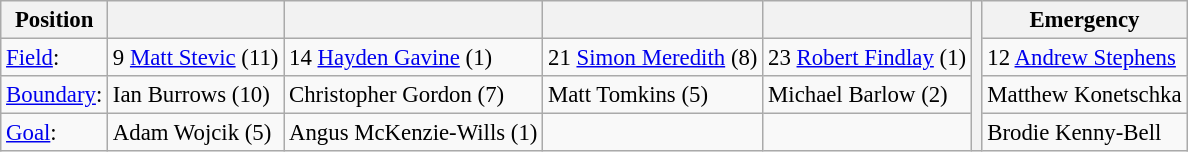<table class="wikitable" style="font-size: 95%;">
<tr>
<th>Position</th>
<th></th>
<th></th>
<th></th>
<th></th>
<th rowspan="4"></th>
<th>Emergency</th>
</tr>
<tr>
<td class="table-rh" ><a href='#'>Field</a>:</td>
<td>9 <a href='#'>Matt Stevic</a> (11)</td>
<td>14 <a href='#'>Hayden Gavine</a> (1)</td>
<td>21 <a href='#'>Simon Meredith</a> (8)</td>
<td>23 <a href='#'>Robert Findlay</a> (1)</td>
<td>12 <a href='#'>Andrew Stephens</a></td>
</tr>
<tr>
<td class="table-rh" ><a href='#'>Boundary</a>:</td>
<td>Ian Burrows (10)</td>
<td>Christopher Gordon (7)</td>
<td>Matt Tomkins (5)</td>
<td>Michael Barlow (2)</td>
<td>Matthew Konetschka</td>
</tr>
<tr>
<td class="table-rh" ><a href='#'>Goal</a>:</td>
<td>Adam Wojcik (5)</td>
<td>Angus McKenzie-Wills (1)</td>
<td></td>
<td></td>
<td>Brodie Kenny-Bell</td>
</tr>
</table>
